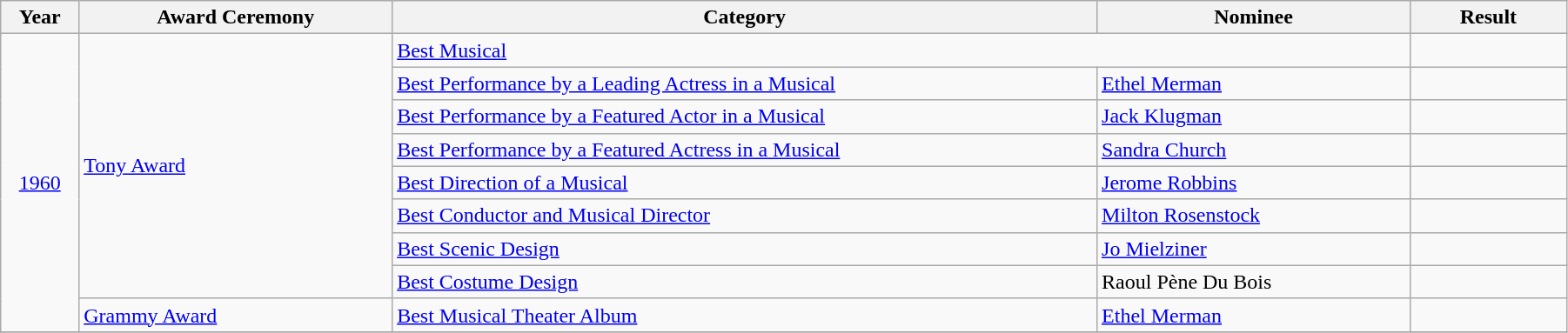<table class="wikitable" width="95%">
<tr>
<th width="5%">Year</th>
<th width="20%">Award Ceremony</th>
<th width="45%">Category</th>
<th width="20%">Nominee</th>
<th width="10%">Result</th>
</tr>
<tr>
<td rowspan="9" align="center"><a href='#'>1960</a></td>
<td rowspan="8"><a href='#'>Tony Award</a></td>
<td colspan="2"><a href='#'>Best Musical</a></td>
<td></td>
</tr>
<tr>
<td><a href='#'>Best Performance by a Leading Actress in a Musical</a></td>
<td><a href='#'>Ethel Merman</a></td>
<td></td>
</tr>
<tr>
<td><a href='#'>Best Performance by a Featured Actor in a Musical</a></td>
<td><a href='#'>Jack Klugman</a></td>
<td></td>
</tr>
<tr>
<td><a href='#'>Best Performance by a Featured Actress in a Musical</a></td>
<td><a href='#'>Sandra Church</a></td>
<td></td>
</tr>
<tr>
<td><a href='#'>Best Direction of a Musical</a></td>
<td><a href='#'>Jerome Robbins</a></td>
<td></td>
</tr>
<tr>
<td><a href='#'>Best Conductor and Musical Director</a></td>
<td><a href='#'>Milton Rosenstock</a></td>
<td></td>
</tr>
<tr>
<td><a href='#'>Best Scenic Design</a></td>
<td><a href='#'>Jo Mielziner</a></td>
<td></td>
</tr>
<tr>
<td><a href='#'>Best Costume Design</a></td>
<td>Raoul Pène Du Bois</td>
<td></td>
</tr>
<tr>
<td><a href='#'>Grammy Award</a></td>
<td><a href='#'>Best Musical Theater Album</a></td>
<td><a href='#'>Ethel Merman</a></td>
<td></td>
</tr>
<tr>
</tr>
</table>
